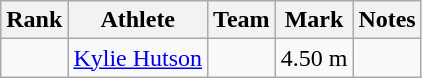<table class="wikitable sortable">
<tr>
<th>Rank</th>
<th>Athlete</th>
<th>Team</th>
<th>Mark</th>
<th>Notes</th>
</tr>
<tr>
<td align=center></td>
<td><a href='#'>Kylie Hutson</a></td>
<td></td>
<td>4.50 m</td>
<td></td>
</tr>
</table>
